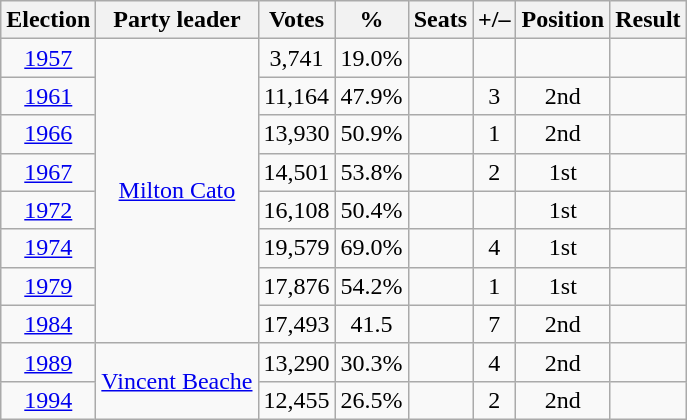<table class="wikitable" style="text-align:center">
<tr>
<th>Election</th>
<th>Party leader</th>
<th>Votes</th>
<th><strong>%</strong></th>
<th>Seats</th>
<th>+/–</th>
<th>Position</th>
<th>Result</th>
</tr>
<tr>
<td><a href='#'>1957</a></td>
<td rowspan="8"><a href='#'>Milton Cato</a></td>
<td>3,741</td>
<td>19.0%</td>
<td></td>
<td></td>
<td></td>
<td></td>
</tr>
<tr>
<td><a href='#'>1961</a></td>
<td>11,164</td>
<td>47.9%</td>
<td></td>
<td> 3</td>
<td> 2nd</td>
<td></td>
</tr>
<tr>
<td><a href='#'>1966</a></td>
<td>13,930</td>
<td>50.9%</td>
<td></td>
<td> 1</td>
<td> 2nd</td>
<td></td>
</tr>
<tr>
<td><a href='#'>1967</a></td>
<td>14,501</td>
<td>53.8%</td>
<td></td>
<td> 2</td>
<td> 1st</td>
<td></td>
</tr>
<tr>
<td><a href='#'>1972</a></td>
<td>16,108</td>
<td>50.4%</td>
<td></td>
<td></td>
<td> 1st</td>
<td></td>
</tr>
<tr>
<td><a href='#'>1974</a></td>
<td>19,579</td>
<td>69.0%</td>
<td></td>
<td> 4</td>
<td> 1st</td>
<td></td>
</tr>
<tr>
<td><a href='#'>1979</a></td>
<td>17,876</td>
<td>54.2%</td>
<td></td>
<td> 1</td>
<td> 1st</td>
<td></td>
</tr>
<tr>
<td><a href='#'>1984</a></td>
<td>17,493</td>
<td>41.5</td>
<td></td>
<td> 7</td>
<td> 2nd</td>
<td></td>
</tr>
<tr>
<td><a href='#'>1989</a></td>
<td rowspan="2"><a href='#'>Vincent Beache</a></td>
<td>13,290</td>
<td>30.3%</td>
<td></td>
<td> 4</td>
<td> 2nd</td>
<td></td>
</tr>
<tr>
<td><a href='#'>1994</a></td>
<td>12,455</td>
<td>26.5%</td>
<td></td>
<td> 2</td>
<td> 2nd</td>
<td></td>
</tr>
</table>
